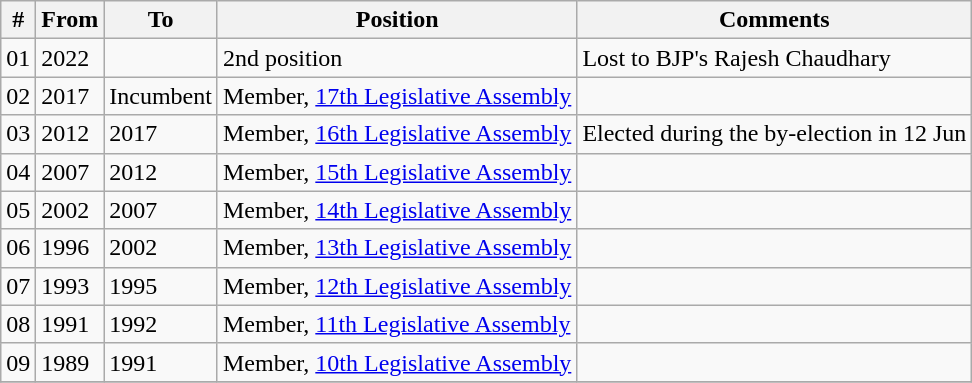<table class="wikitable sortable">
<tr>
<th>#</th>
<th>From</th>
<th>To</th>
<th>Position</th>
<th>Comments</th>
</tr>
<tr>
<td>01</td>
<td>2022</td>
<td></td>
<td>2nd position</td>
<td>Lost to BJP's Rajesh Chaudhary</td>
</tr>
<tr>
<td>02</td>
<td>2017</td>
<td>Incumbent</td>
<td>Member, <a href='#'>17th Legislative Assembly</a></td>
<td></td>
</tr>
<tr>
<td>03</td>
<td>2012</td>
<td>2017</td>
<td>Member, <a href='#'>16th Legislative Assembly</a></td>
<td>Elected during the by-election in 12 Jun</td>
</tr>
<tr>
<td>04</td>
<td>2007</td>
<td>2012</td>
<td>Member, <a href='#'>15th Legislative Assembly</a></td>
<td></td>
</tr>
<tr>
<td>05</td>
<td>2002</td>
<td>2007</td>
<td>Member, <a href='#'>14th Legislative Assembly</a></td>
<td></td>
</tr>
<tr>
<td>06</td>
<td>1996</td>
<td>2002</td>
<td>Member, <a href='#'>13th Legislative Assembly</a></td>
<td></td>
</tr>
<tr>
<td>07</td>
<td>1993</td>
<td>1995</td>
<td>Member, <a href='#'>12th Legislative Assembly</a></td>
<td></td>
</tr>
<tr>
<td>08</td>
<td>1991</td>
<td>1992</td>
<td>Member, <a href='#'>11th Legislative Assembly</a></td>
<td></td>
</tr>
<tr>
<td>09</td>
<td>1989</td>
<td>1991</td>
<td>Member, <a href='#'>10th Legislative Assembly</a></td>
<td></td>
</tr>
<tr>
</tr>
</table>
